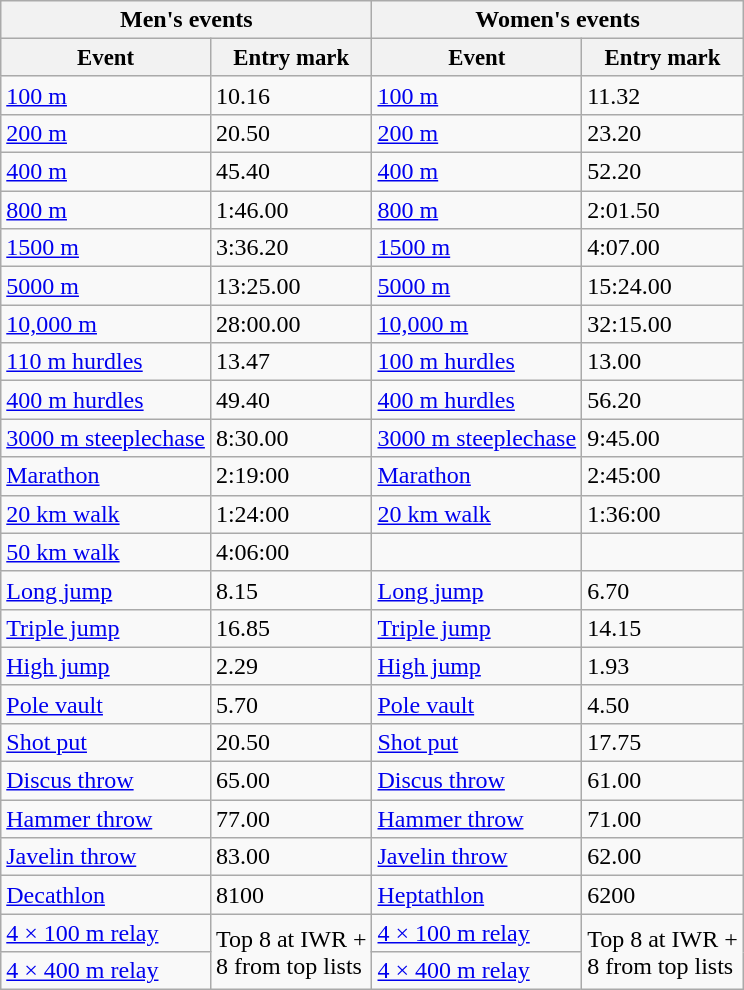<table class="wikitable">
<tr>
<th colspan="2">Men's events</th>
<th colspan="2">Women's events</th>
</tr>
<tr style="font-size:95%">
<th>Event</th>
<th>Entry mark</th>
<th>Event</th>
<th>Entry mark</th>
</tr>
<tr>
<td><a href='#'>100 m</a></td>
<td>10.16</td>
<td><a href='#'>100 m</a></td>
<td>11.32</td>
</tr>
<tr>
<td><a href='#'>200 m</a></td>
<td>20.50</td>
<td><a href='#'>200 m</a></td>
<td>23.20</td>
</tr>
<tr>
<td><a href='#'>400 m</a></td>
<td>45.40</td>
<td><a href='#'>400 m</a></td>
<td>52.20</td>
</tr>
<tr>
<td><a href='#'>800 m</a></td>
<td>1:46.00</td>
<td><a href='#'>800 m</a></td>
<td>2:01.50</td>
</tr>
<tr>
<td><a href='#'>1500 m</a></td>
<td>3:36.20</td>
<td><a href='#'>1500 m</a></td>
<td>4:07.00</td>
</tr>
<tr>
<td><a href='#'>5000 m</a></td>
<td>13:25.00</td>
<td><a href='#'>5000 m</a></td>
<td>15:24.00</td>
</tr>
<tr>
<td><a href='#'>10,000 m</a></td>
<td>28:00.00</td>
<td><a href='#'>10,000 m</a></td>
<td>32:15.00</td>
</tr>
<tr>
<td><a href='#'>110 m hurdles</a></td>
<td>13.47</td>
<td><a href='#'>100 m hurdles</a></td>
<td>13.00</td>
</tr>
<tr>
<td><a href='#'>400 m hurdles</a></td>
<td>49.40</td>
<td><a href='#'>400 m hurdles</a></td>
<td>56.20</td>
</tr>
<tr>
<td><a href='#'>3000 m steeplechase</a></td>
<td>8:30.00</td>
<td><a href='#'>3000 m steeplechase</a></td>
<td>9:45.00</td>
</tr>
<tr>
<td><a href='#'>Marathon</a></td>
<td>2:19:00</td>
<td><a href='#'>Marathon</a></td>
<td>2:45:00</td>
</tr>
<tr>
<td><a href='#'>20 km walk</a></td>
<td>1:24:00</td>
<td><a href='#'>20 km walk</a></td>
<td>1:36:00</td>
</tr>
<tr>
<td><a href='#'>50 km walk</a></td>
<td>4:06:00</td>
<td></td>
<td></td>
</tr>
<tr>
<td><a href='#'>Long jump</a></td>
<td>8.15</td>
<td><a href='#'>Long jump</a></td>
<td>6.70</td>
</tr>
<tr>
<td><a href='#'>Triple jump</a></td>
<td>16.85</td>
<td><a href='#'>Triple jump</a></td>
<td>14.15</td>
</tr>
<tr>
<td><a href='#'>High jump</a></td>
<td>2.29</td>
<td><a href='#'>High jump</a></td>
<td>1.93</td>
</tr>
<tr>
<td><a href='#'>Pole vault</a></td>
<td>5.70</td>
<td><a href='#'>Pole vault</a></td>
<td>4.50</td>
</tr>
<tr>
<td><a href='#'>Shot put</a></td>
<td>20.50</td>
<td><a href='#'>Shot put</a></td>
<td>17.75</td>
</tr>
<tr>
<td><a href='#'>Discus throw</a></td>
<td>65.00</td>
<td><a href='#'>Discus throw</a></td>
<td>61.00</td>
</tr>
<tr>
<td><a href='#'>Hammer throw</a></td>
<td>77.00</td>
<td><a href='#'>Hammer throw</a></td>
<td>71.00</td>
</tr>
<tr>
<td><a href='#'>Javelin throw</a></td>
<td>83.00</td>
<td><a href='#'>Javelin throw</a></td>
<td>62.00</td>
</tr>
<tr>
<td><a href='#'>Decathlon</a></td>
<td>8100</td>
<td><a href='#'>Heptathlon</a></td>
<td>6200</td>
</tr>
<tr>
<td><a href='#'>4 × 100 m relay</a></td>
<td rowspan=2>Top 8 at IWR +<br>8 from top lists</td>
<td><a href='#'>4 × 100 m relay</a></td>
<td rowspan=2>Top 8 at IWR +<br>8 from top lists</td>
</tr>
<tr>
<td><a href='#'>4 × 400 m relay</a></td>
<td><a href='#'>4 × 400 m relay</a></td>
</tr>
</table>
